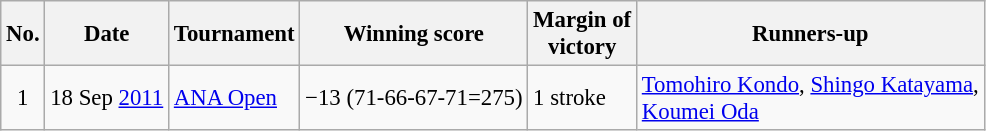<table class="wikitable" style="font-size:95%;">
<tr>
<th>No.</th>
<th>Date</th>
<th>Tournament</th>
<th>Winning score</th>
<th>Margin of<br>victory</th>
<th>Runners-up</th>
</tr>
<tr>
<td align=center>1</td>
<td align=right>18 Sep <a href='#'>2011</a></td>
<td><a href='#'>ANA Open</a></td>
<td>−13 (71-66-67-71=275)</td>
<td>1 stroke</td>
<td> <a href='#'>Tomohiro Kondo</a>,  <a href='#'>Shingo Katayama</a>,<br> <a href='#'>Koumei Oda</a></td>
</tr>
</table>
